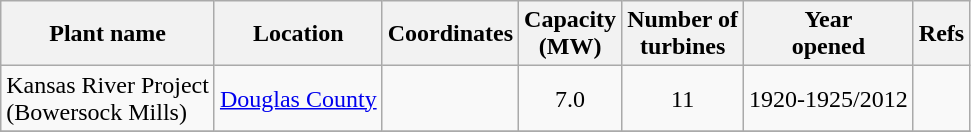<table class="wikitable sortable">
<tr>
<th>Plant name</th>
<th>Location</th>
<th>Coordinates</th>
<th>Capacity<br>(MW)</th>
<th>Number of<br>turbines</th>
<th>Year<br>opened</th>
<th>Refs</th>
</tr>
<tr>
<td>Kansas River Project<br>(Bowersock Mills)</td>
<td><a href='#'>Douglas County</a></td>
<td></td>
<td align="center">7.0</td>
<td align="center">11</td>
<td>1920-1925/2012</td>
<td></td>
</tr>
<tr>
</tr>
</table>
